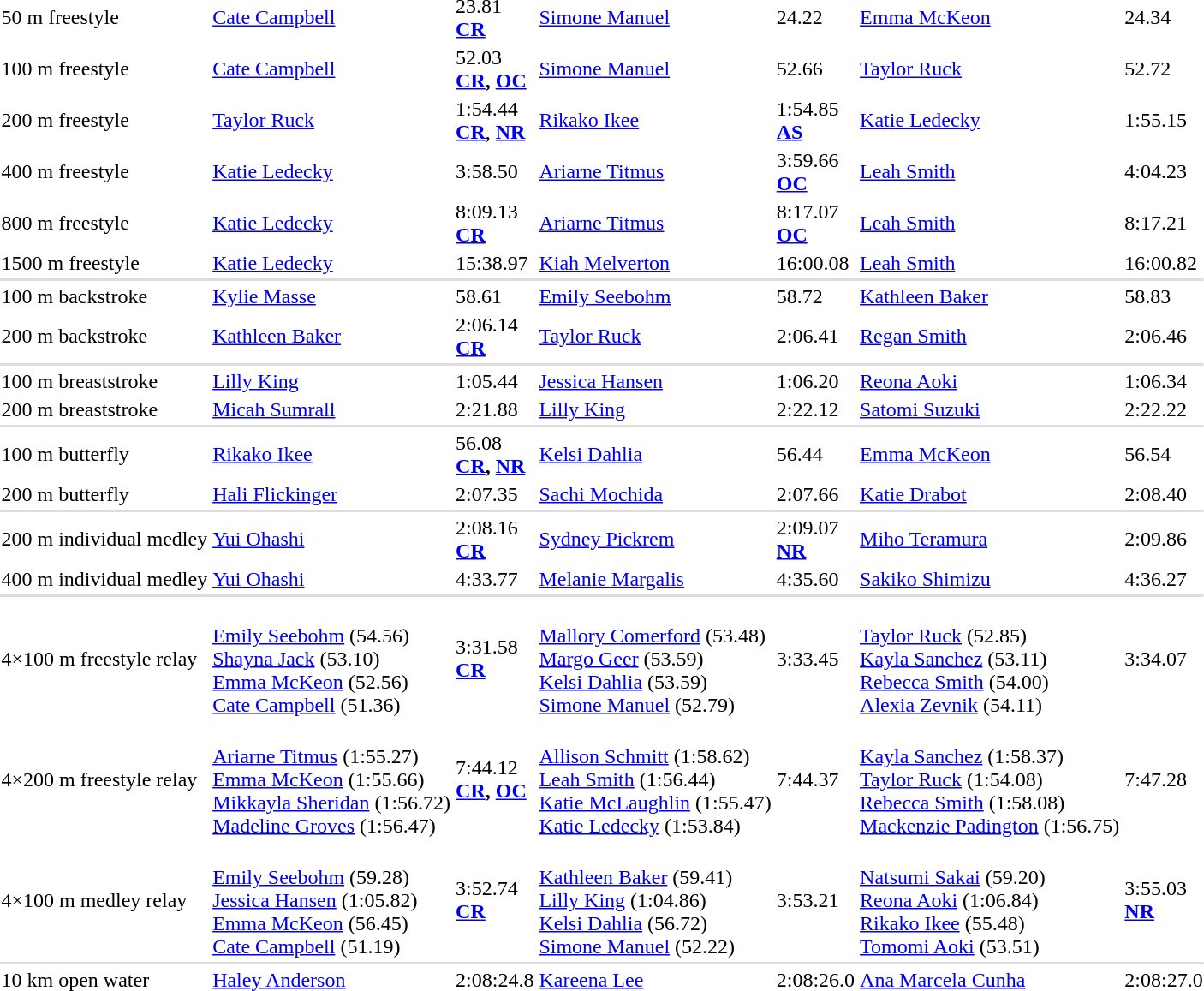<table>
<tr>
<td>50 m freestyle<br></td>
<td><a href='#'>Cate Campbell</a><br></td>
<td>23.81<br><strong><a href='#'>CR</a></strong></td>
<td><a href='#'>Simone Manuel</a><br></td>
<td>24.22</td>
<td><a href='#'>Emma McKeon</a><br></td>
<td>24.34</td>
</tr>
<tr>
<td>100 m freestyle<br></td>
<td><a href='#'>Cate Campbell</a><br></td>
<td>52.03<br><strong><a href='#'>CR</a>, <a href='#'>OC</a></strong></td>
<td><a href='#'>Simone Manuel</a><br></td>
<td>52.66</td>
<td><a href='#'>Taylor Ruck</a><br></td>
<td>52.72</td>
</tr>
<tr>
<td>200 m freestyle<br></td>
<td><a href='#'>Taylor Ruck</a><br></td>
<td>1:54.44<br><strong><a href='#'>CR</a></strong>, <strong><a href='#'>NR</a></strong></td>
<td><a href='#'>Rikako Ikee</a><br></td>
<td>1:54.85<br><strong><a href='#'>AS</a></strong></td>
<td><a href='#'>Katie Ledecky</a><br></td>
<td>1:55.15</td>
</tr>
<tr>
<td>400 m freestyle<br></td>
<td><a href='#'>Katie Ledecky</a><br></td>
<td>3:58.50</td>
<td><a href='#'>Ariarne Titmus</a><br></td>
<td>3:59.66<br><strong><a href='#'>OC</a></strong></td>
<td><a href='#'>Leah Smith</a><br></td>
<td>4:04.23</td>
</tr>
<tr>
<td>800 m freestyle<br></td>
<td><a href='#'>Katie Ledecky</a><br></td>
<td>8:09.13<br><strong><a href='#'>CR</a></strong></td>
<td><a href='#'>Ariarne Titmus</a><br></td>
<td>8:17.07<br><strong><a href='#'>OC</a></strong></td>
<td><a href='#'>Leah Smith</a><br></td>
<td>8:17.21</td>
</tr>
<tr>
<td>1500 m freestyle<br></td>
<td><a href='#'>Katie Ledecky</a><br></td>
<td>15:38.97</td>
<td><a href='#'>Kiah Melverton</a><br></td>
<td>16:00.08</td>
<td><a href='#'>Leah Smith</a><br></td>
<td>16:00.82</td>
</tr>
<tr bgcolor=#DDDDDD>
<td colspan=7></td>
</tr>
<tr>
<td>100 m backstroke<br></td>
<td><a href='#'>Kylie Masse</a><br></td>
<td>58.61</td>
<td><a href='#'>Emily Seebohm</a><br></td>
<td>58.72</td>
<td><a href='#'>Kathleen Baker</a><br></td>
<td>58.83</td>
</tr>
<tr>
<td>200 m backstroke<br></td>
<td><a href='#'>Kathleen Baker</a><br></td>
<td>2:06.14<br><strong><a href='#'>CR</a></strong></td>
<td><a href='#'>Taylor Ruck</a><br></td>
<td>2:06.41</td>
<td><a href='#'>Regan Smith</a><br></td>
<td>2:06.46</td>
</tr>
<tr bgcolor=#DDDDDD>
<td colspan=7></td>
</tr>
<tr>
<td>100 m breaststroke<br></td>
<td><a href='#'>Lilly King</a><br></td>
<td>1:05.44</td>
<td><a href='#'>Jessica Hansen</a><br></td>
<td>1:06.20</td>
<td><a href='#'>Reona Aoki</a><br></td>
<td>1:06.34</td>
</tr>
<tr>
<td>200 m breaststroke<br></td>
<td><a href='#'>Micah Sumrall</a><br></td>
<td>2:21.88</td>
<td><a href='#'>Lilly King</a><br></td>
<td>2:22.12</td>
<td><a href='#'>Satomi Suzuki</a><br></td>
<td>2:22.22</td>
</tr>
<tr bgcolor=#DDDDDD>
<td colspan=7></td>
</tr>
<tr>
<td>100 m butterfly<br></td>
<td><a href='#'>Rikako Ikee</a><br></td>
<td>56.08<br><strong><a href='#'>CR</a>, <a href='#'>NR</a></strong></td>
<td><a href='#'>Kelsi Dahlia</a><br></td>
<td>56.44</td>
<td><a href='#'>Emma McKeon</a><br></td>
<td>56.54</td>
</tr>
<tr>
<td>200 m butterfly<br></td>
<td><a href='#'>Hali Flickinger</a><br></td>
<td>2:07.35</td>
<td><a href='#'>Sachi Mochida</a><br></td>
<td>2:07.66</td>
<td><a href='#'>Katie Drabot</a><br></td>
<td>2:08.40</td>
</tr>
<tr bgcolor=#DDDDDD>
<td colspan=7></td>
</tr>
<tr>
<td>200 m individual medley<br></td>
<td><a href='#'>Yui Ohashi</a><br></td>
<td>2:08.16<br><strong><a href='#'>CR</a></strong></td>
<td><a href='#'>Sydney Pickrem</a><br></td>
<td>2:09.07<br><strong><a href='#'>NR</a></strong></td>
<td><a href='#'>Miho Teramura</a><br></td>
<td>2:09.86</td>
</tr>
<tr>
<td>400 m individual medley<br></td>
<td><a href='#'>Yui Ohashi</a><br></td>
<td>4:33.77</td>
<td><a href='#'>Melanie Margalis</a><br></td>
<td>4:35.60</td>
<td><a href='#'>Sakiko Shimizu</a><br></td>
<td>4:36.27</td>
</tr>
<tr bgcolor=#DDDDDD>
<td colspan=7></td>
</tr>
<tr>
<td>4×100 m freestyle relay<br></td>
<td><br><a href='#'>Emily Seebohm</a> (54.56)<br><a href='#'>Shayna Jack</a> (53.10)<br><a href='#'>Emma McKeon</a> (52.56)<br><a href='#'>Cate Campbell</a> (51.36)</td>
<td>3:31.58<br><strong><a href='#'>CR</a></strong></td>
<td><br><a href='#'>Mallory Comerford</a> (53.48)<br><a href='#'>Margo Geer</a> (53.59)<br><a href='#'>Kelsi Dahlia</a> (53.59)<br><a href='#'>Simone Manuel</a> (52.79)</td>
<td>3:33.45</td>
<td><br><a href='#'>Taylor Ruck</a> (52.85)<br><a href='#'>Kayla Sanchez</a> (53.11)<br><a href='#'>Rebecca Smith</a> (54.00)<br><a href='#'>Alexia Zevnik</a> (54.11)</td>
<td>3:34.07</td>
</tr>
<tr>
<td>4×200 m freestyle relay<br></td>
<td><br><a href='#'>Ariarne Titmus</a> (1:55.27)<br><a href='#'>Emma McKeon</a> (1:55.66)<br><a href='#'>Mikkayla Sheridan</a> (1:56.72)<br><a href='#'>Madeline Groves</a> (1:56.47)</td>
<td>7:44.12<br><strong><a href='#'>CR</a>, <a href='#'>OC</a></strong></td>
<td><br><a href='#'>Allison Schmitt</a> (1:58.62)<br><a href='#'>Leah Smith</a> (1:56.44)<br><a href='#'>Katie McLaughlin</a> (1:55.47)<br><a href='#'>Katie Ledecky</a> (1:53.84)</td>
<td>7:44.37</td>
<td><br><a href='#'>Kayla Sanchez</a> (1:58.37)<br><a href='#'>Taylor Ruck</a> (1:54.08)<br><a href='#'>Rebecca Smith</a> (1:58.08)<br><a href='#'>Mackenzie Padington</a> (1:56.75)</td>
<td>7:47.28</td>
</tr>
<tr>
<td>4×100 m medley relay<br></td>
<td><br><a href='#'>Emily Seebohm</a> (59.28)<br><a href='#'>Jessica Hansen</a> (1:05.82)<br><a href='#'>Emma McKeon</a> (56.45)<br><a href='#'>Cate Campbell</a> (51.19)</td>
<td>3:52.74<br><strong><a href='#'>CR</a></strong></td>
<td><br><a href='#'>Kathleen Baker</a> (59.41)<br><a href='#'>Lilly King</a> (1:04.86)<br><a href='#'>Kelsi Dahlia</a> (56.72)<br><a href='#'>Simone Manuel</a> (52.22)</td>
<td>3:53.21</td>
<td><br><a href='#'>Natsumi Sakai</a> (59.20)<br><a href='#'>Reona Aoki</a> (1:06.84)<br><a href='#'>Rikako Ikee</a> (55.48)<br><a href='#'>Tomomi Aoki</a> (53.51)</td>
<td>3:55.03<br><strong><a href='#'>NR</a></strong></td>
</tr>
<tr bgcolor=#DDDDDD>
<td colspan=7></td>
</tr>
<tr>
<td>10 km open water<br></td>
<td><a href='#'>Haley Anderson</a><br></td>
<td>2:08:24.8</td>
<td><a href='#'>Kareena Lee</a><br></td>
<td>2:08:26.0</td>
<td><a href='#'>Ana Marcela Cunha</a><br></td>
<td>2:08:27.0</td>
</tr>
</table>
